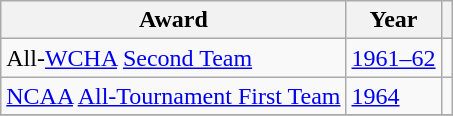<table class="wikitable">
<tr>
<th>Award</th>
<th>Year</th>
<th></th>
</tr>
<tr>
<td>All-<a href='#'>WCHA</a> <a href='#'>Second Team</a></td>
<td><a href='#'>1961–62</a></td>
<td></td>
</tr>
<tr>
<td><a href='#'>NCAA</a> <a href='#'>All-Tournament First Team</a></td>
<td><a href='#'>1964</a></td>
<td></td>
</tr>
<tr>
</tr>
</table>
